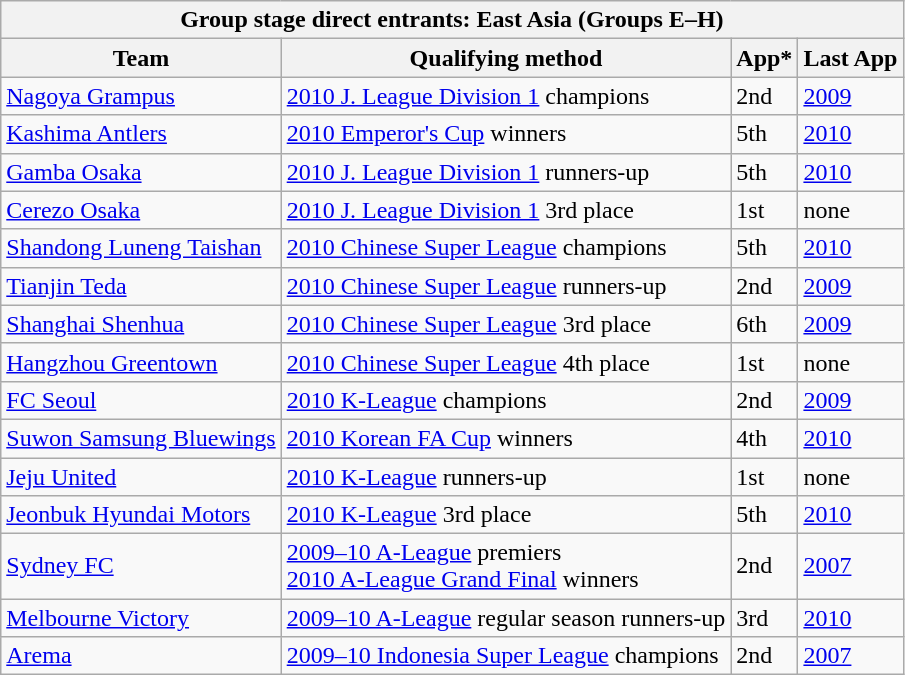<table class="wikitable">
<tr>
<th colspan=4>Group stage direct entrants: East Asia (Groups E–H)</th>
</tr>
<tr>
<th>Team</th>
<th>Qualifying method</th>
<th>App*</th>
<th>Last App</th>
</tr>
<tr>
<td> <a href='#'>Nagoya Grampus</a></td>
<td><a href='#'>2010 J. League Division 1</a> champions</td>
<td>2nd</td>
<td><a href='#'>2009</a></td>
</tr>
<tr>
<td> <a href='#'>Kashima Antlers</a></td>
<td><a href='#'>2010 Emperor's Cup</a> winners</td>
<td>5th</td>
<td><a href='#'>2010</a></td>
</tr>
<tr>
<td> <a href='#'>Gamba Osaka</a></td>
<td><a href='#'>2010 J. League Division 1</a> runners-up</td>
<td>5th</td>
<td><a href='#'>2010</a></td>
</tr>
<tr>
<td> <a href='#'>Cerezo Osaka</a></td>
<td><a href='#'>2010 J. League Division 1</a> 3rd place</td>
<td>1st</td>
<td>none</td>
</tr>
<tr>
<td> <a href='#'>Shandong Luneng Taishan</a></td>
<td><a href='#'>2010 Chinese Super League</a> champions</td>
<td>5th</td>
<td><a href='#'>2010</a></td>
</tr>
<tr>
<td> <a href='#'>Tianjin Teda</a></td>
<td><a href='#'>2010 Chinese Super League</a> runners-up</td>
<td>2nd</td>
<td><a href='#'>2009</a></td>
</tr>
<tr>
<td> <a href='#'>Shanghai Shenhua</a></td>
<td><a href='#'>2010 Chinese Super League</a> 3rd place</td>
<td>6th</td>
<td><a href='#'>2009</a></td>
</tr>
<tr>
<td> <a href='#'>Hangzhou Greentown</a></td>
<td><a href='#'>2010 Chinese Super League</a> 4th place</td>
<td>1st</td>
<td>none</td>
</tr>
<tr>
<td> <a href='#'>FC Seoul</a></td>
<td><a href='#'>2010 K-League</a> champions</td>
<td>2nd</td>
<td><a href='#'>2009</a></td>
</tr>
<tr>
<td> <a href='#'>Suwon Samsung Bluewings</a></td>
<td><a href='#'>2010 Korean FA Cup</a> winners</td>
<td>4th</td>
<td><a href='#'>2010</a></td>
</tr>
<tr>
<td> <a href='#'>Jeju United</a></td>
<td><a href='#'>2010 K-League</a> runners-up</td>
<td>1st</td>
<td>none</td>
</tr>
<tr>
<td> <a href='#'>Jeonbuk Hyundai Motors</a></td>
<td><a href='#'>2010 K-League</a> 3rd place</td>
<td>5th</td>
<td><a href='#'>2010</a></td>
</tr>
<tr>
<td> <a href='#'>Sydney FC</a></td>
<td><a href='#'>2009–10 A-League</a> premiers<br><a href='#'>2010 A-League Grand Final</a> winners</td>
<td>2nd</td>
<td><a href='#'>2007</a></td>
</tr>
<tr>
<td> <a href='#'>Melbourne Victory</a></td>
<td><a href='#'>2009–10 A-League</a> regular season runners-up</td>
<td>3rd</td>
<td><a href='#'>2010</a></td>
</tr>
<tr>
<td> <a href='#'>Arema</a></td>
<td><a href='#'>2009–10 Indonesia Super League</a> champions</td>
<td>2nd</td>
<td><a href='#'>2007</a></td>
</tr>
</table>
